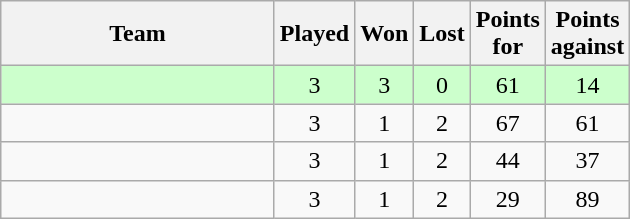<table class="wikitable" style="text-align:center;">
<tr>
<th width=175>Team</th>
<th width=20>Played</th>
<th width=20>Won</th>
<th width=20>Lost</th>
<th width=20>Points for</th>
<th width=20>Points against</th>
</tr>
<tr bgcolor=#ccffcc>
<td style="text-align:left;"></td>
<td>3</td>
<td>3</td>
<td>0</td>
<td>61</td>
<td>14</td>
</tr>
<tr>
<td style="text-align:left;"></td>
<td>3</td>
<td>1</td>
<td>2</td>
<td>67</td>
<td>61</td>
</tr>
<tr>
<td style="text-align:left;"></td>
<td>3</td>
<td>1</td>
<td>2</td>
<td>44</td>
<td>37</td>
</tr>
<tr>
<td style="text-align:left;"></td>
<td>3</td>
<td>1</td>
<td>2</td>
<td>29</td>
<td>89</td>
</tr>
</table>
